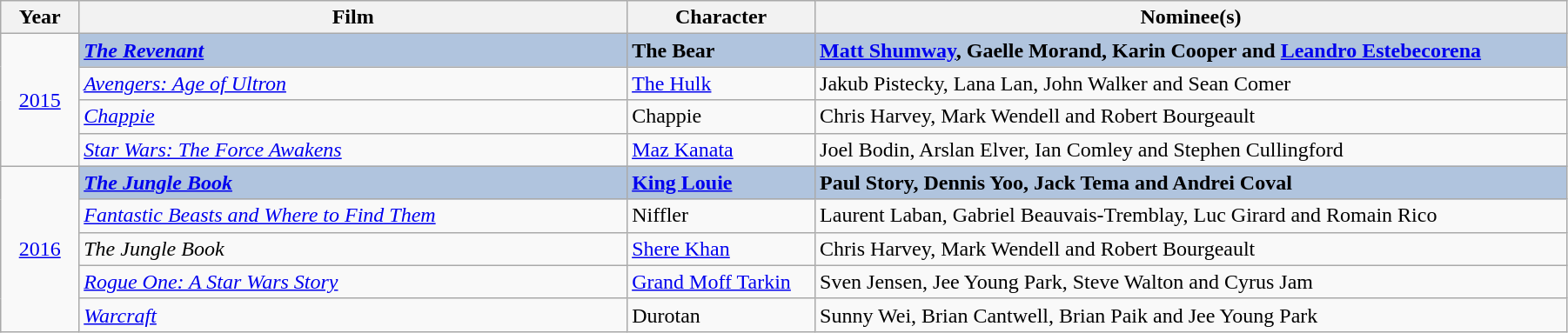<table class="wikitable" width="95%" cellpadding="5">
<tr>
<th width="5%">Year</th>
<th width="35%">Film</th>
<th width="12%">Character</th>
<th width="50%">Nominee(s)</th>
</tr>
<tr>
<td rowspan="4" style="text-align:center;"><a href='#'>2015</a><br></td>
<td style="background:#B0C4DE;"><strong><em><a href='#'>The Revenant</a></em></strong></td>
<td style="background:#B0C4DE;"><strong>The Bear</strong></td>
<td style="background:#B0C4DE;"><strong><a href='#'>Matt Shumway</a>, Gaelle Morand, Karin Cooper and <a href='#'>Leandro Estebecorena</a></strong></td>
</tr>
<tr>
<td><em><a href='#'>Avengers: Age of Ultron</a></em></td>
<td><a href='#'>The Hulk</a></td>
<td>Jakub Pistecky, Lana Lan, John Walker and Sean Comer</td>
</tr>
<tr>
<td><em><a href='#'>Chappie</a></em></td>
<td>Chappie</td>
<td>Chris Harvey, Mark Wendell and Robert Bourgeault</td>
</tr>
<tr>
<td><em><a href='#'>Star Wars: The Force Awakens</a></em></td>
<td><a href='#'>Maz Kanata</a></td>
<td>Joel Bodin, Arslan Elver, Ian Comley and Stephen Cullingford</td>
</tr>
<tr>
<td rowspan="5" style="text-align:center;"><a href='#'>2016</a><br></td>
<td style="background:#B0C4DE;"><strong><em><a href='#'>The Jungle Book</a></em></strong></td>
<td style="background:#B0C4DE;"><strong><a href='#'>King Louie</a></strong></td>
<td style="background:#B0C4DE;"><strong>Paul Story, Dennis Yoo, Jack Tema and Andrei Coval</strong></td>
</tr>
<tr>
<td><em><a href='#'>Fantastic Beasts and Where to Find Them</a></em></td>
<td>Niffler</td>
<td>Laurent Laban, Gabriel Beauvais-Tremblay, Luc Girard and Romain Rico</td>
</tr>
<tr>
<td><em>The Jungle Book</em></td>
<td><a href='#'>Shere Khan</a></td>
<td>Chris Harvey, Mark Wendell and Robert Bourgeault</td>
</tr>
<tr>
<td><em><a href='#'>Rogue One: A Star Wars Story</a></em></td>
<td><a href='#'>Grand Moff Tarkin</a></td>
<td>Sven Jensen, Jee Young Park, Steve Walton and Cyrus Jam</td>
</tr>
<tr>
<td><em><a href='#'>Warcraft</a></em></td>
<td>Durotan</td>
<td>Sunny Wei, Brian Cantwell, Brian Paik and Jee Young Park</td>
</tr>
</table>
